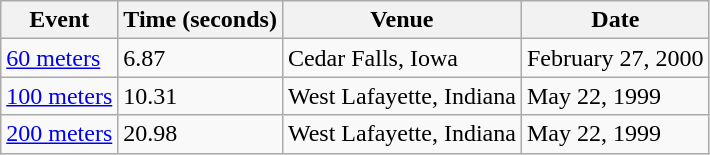<table class="wikitable">
<tr>
<th>Event</th>
<th>Time (seconds)</th>
<th>Venue</th>
<th>Date</th>
</tr>
<tr>
<td><a href='#'>60 meters</a></td>
<td>6.87</td>
<td>Cedar Falls, Iowa</td>
<td>February 27, 2000</td>
</tr>
<tr>
<td><a href='#'>100 meters</a></td>
<td>10.31</td>
<td>West Lafayette, Indiana</td>
<td>May 22, 1999</td>
</tr>
<tr>
<td><a href='#'>200 meters</a></td>
<td>20.98</td>
<td>West Lafayette, Indiana</td>
<td>May 22, 1999</td>
</tr>
</table>
